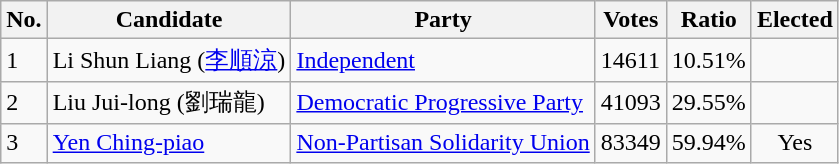<table class=wikitable>
<tr>
<th>No.</th>
<th>Candidate</th>
<th>Party</th>
<th>Votes</th>
<th>Ratio</th>
<th>Elected</th>
</tr>
<tr>
<td>1</td>
<td>Li Shun Liang  (<a href='#'>李順涼</a>)</td>
<td><a href='#'>Independent</a></td>
<td>14611</td>
<td>10.51%</td>
<td></td>
</tr>
<tr>
<td>2</td>
<td>Liu Jui-long  (劉瑞龍)</td>
<td><a href='#'>Democratic Progressive Party</a></td>
<td>41093</td>
<td>29.55%</td>
<td></td>
</tr>
<tr>
<td>3</td>
<td><a href='#'>Yen Ching-piao</a></td>
<td><a href='#'>Non-Partisan Solidarity Union</a></td>
<td>83349</td>
<td>59.94%</td>
<td style="text-align:center;">Yes</td>
</tr>
</table>
